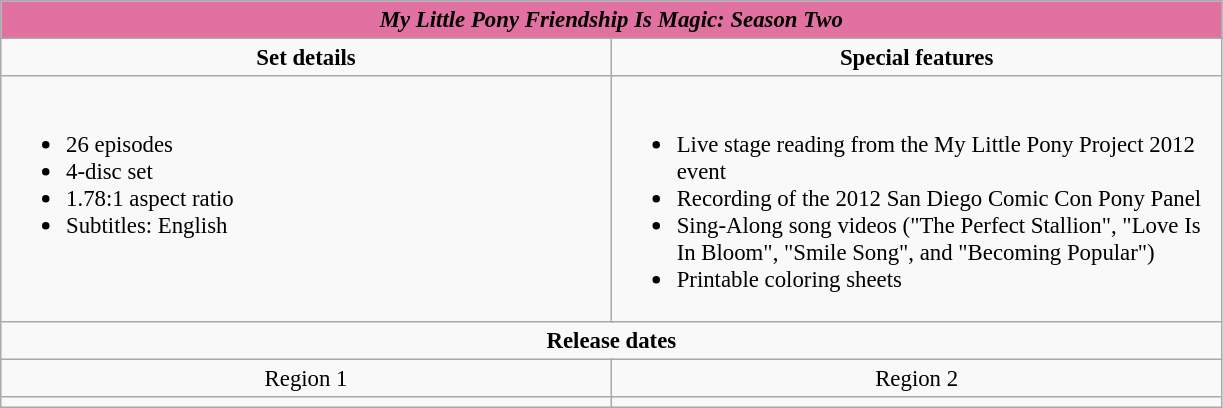<table class="wikitable" style="font-size: 95%;">
<tr style="background-color: #E171A0;">
<td align="center" scope="col" colspan="8"><strong><em>My Little Pony Friendship Is Magic: Season Two</em></strong></td>
</tr>
<tr valign="top">
<td align="center" width="400" colspan="4"><strong>Set details</strong></td>
<td width="400" align="center" colspan="4"><strong>Special features</strong></td>
</tr>
<tr valign="top">
<td colspan="4" align="left" width="400"><br><ul><li>26 episodes</li><li>4-disc set</li><li>1.78:1 aspect ratio</li><li>Subtitles: English</li></ul></td>
<td colspan="4" align="left" width="400"><br><ul><li>Live stage reading from the My Little Pony Project 2012 event</li><li>Recording of the 2012 San Diego Comic Con Pony Panel</li><li>Sing-Along song videos ("The Perfect Stallion", "Love Is In Bloom", "Smile Song", and "Becoming Popular")</li><li>Printable coloring sheets</li></ul></td>
</tr>
<tr>
<td colspan="8" align="center"><strong>Release dates</strong></td>
</tr>
<tr>
<td align="center" colspan="4" align="center">Region 1</td>
<td align="center" colspan="4" align="center">Region 2</td>
</tr>
<tr>
<td align="center" colspan="4" align="center"></td>
<td align="center" colspan="4" align="center"></td>
</tr>
</table>
